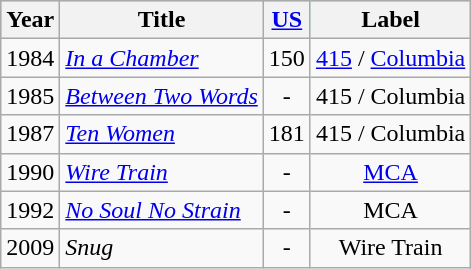<table class="wikitable" style="text-align:center;">
<tr style="background-color:#67fd9a;">
<th>Year</th>
<th>Title</th>
<th><a href='#'>US</a></th>
<th>Label</th>
</tr>
<tr>
<td>1984</td>
<td style="text-align:left;"><em><a href='#'>In a Chamber</a></em></td>
<td>150</td>
<td><a href='#'>415</a> / <a href='#'>Columbia</a></td>
</tr>
<tr>
<td>1985</td>
<td style="text-align:left;"><em><a href='#'>Between Two Words</a></em></td>
<td>-</td>
<td>415 / Columbia</td>
</tr>
<tr>
<td>1987</td>
<td style="text-align:left;"><em><a href='#'>Ten Women</a></em></td>
<td>181</td>
<td>415 / Columbia</td>
</tr>
<tr>
<td>1990</td>
<td style="text-align:left;"><em><a href='#'>Wire Train</a></em></td>
<td>-</td>
<td><a href='#'>MCA</a></td>
</tr>
<tr>
<td>1992</td>
<td style="text-align:left;"><em><a href='#'>No Soul No Strain</a></em></td>
<td>-</td>
<td>MCA</td>
</tr>
<tr>
<td>2009</td>
<td style="text-align:left;"><em>Snug</em></td>
<td>-</td>
<td>Wire Train</td>
</tr>
</table>
